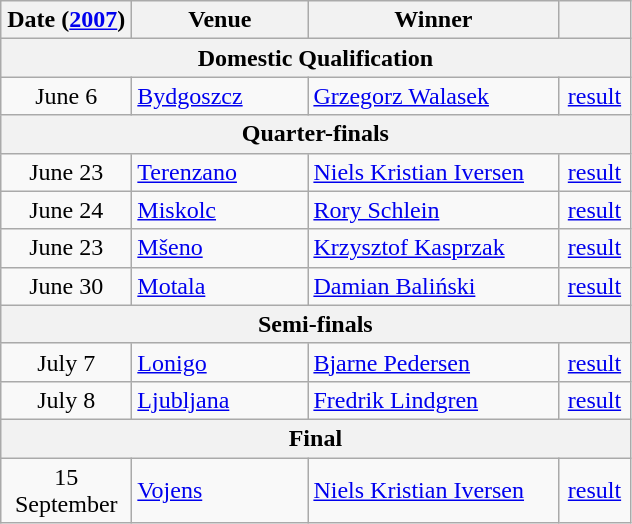<table class=wikitable>
<tr>
<th width=80px>Date (<a href='#'>2007</a>)</th>
<th width=110px>Venue</th>
<th width=160px>Winner</th>
<th width=40px></th>
</tr>
<tr>
<th colspan=4>Domestic Qualification</th>
</tr>
<tr>
<td align=center>June 6</td>
<td> <a href='#'>Bydgoszcz</a></td>
<td> <a href='#'>Grzegorz Walasek</a></td>
<td align=center><a href='#'>result</a></td>
</tr>
<tr>
<th colspan=4>Quarter-finals</th>
</tr>
<tr>
<td align=center>June 23</td>
<td> <a href='#'>Terenzano</a></td>
<td> <a href='#'>Niels Kristian Iversen</a></td>
<td align=center><a href='#'>result</a></td>
</tr>
<tr>
<td align=center>June 24</td>
<td> <a href='#'>Miskolc</a></td>
<td> <a href='#'>Rory Schlein</a></td>
<td align=center><a href='#'>result</a></td>
</tr>
<tr>
<td align=center>June 23</td>
<td> <a href='#'>Mšeno</a></td>
<td> <a href='#'>Krzysztof Kasprzak</a></td>
<td align=center><a href='#'>result</a></td>
</tr>
<tr>
<td align=center>June 30</td>
<td> <a href='#'>Motala</a></td>
<td> <a href='#'>Damian Baliński</a></td>
<td align=center><a href='#'>result</a></td>
</tr>
<tr>
<th colspan=4>Semi-finals</th>
</tr>
<tr>
<td align=center>July 7</td>
<td> <a href='#'>Lonigo</a></td>
<td> <a href='#'>Bjarne Pedersen</a></td>
<td align=center><a href='#'>result</a></td>
</tr>
<tr>
<td align=center>July 8</td>
<td> <a href='#'>Ljubljana</a></td>
<td> <a href='#'>Fredrik Lindgren</a></td>
<td align=center><a href='#'>result</a></td>
</tr>
<tr>
<th colspan=4>Final</th>
</tr>
<tr>
<td align=center>15 September</td>
<td> <a href='#'>Vojens</a></td>
<td> <a href='#'>Niels Kristian Iversen</a></td>
<td align=center><a href='#'>result</a></td>
</tr>
</table>
